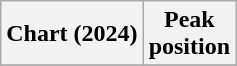<table class="wikitable plainrowheaders" style="text-align:center">
<tr>
<th scope="col">Chart (2024)</th>
<th scope="col">Peak<br>position</th>
</tr>
<tr>
</tr>
</table>
